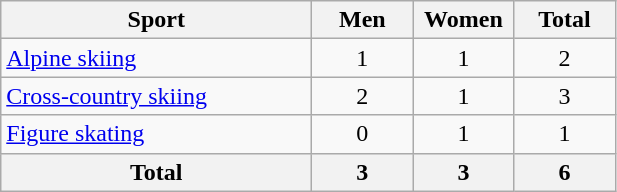<table class="wikitable" style="text-align:center;">
<tr>
<th width=200>Sport</th>
<th width=60>Men</th>
<th width=60>Women</th>
<th width=60>Total</th>
</tr>
<tr>
<td align=left><a href='#'>Alpine skiing</a></td>
<td>1</td>
<td>1</td>
<td>2</td>
</tr>
<tr>
<td align=left><a href='#'>Cross-country skiing</a></td>
<td>2</td>
<td>1</td>
<td>3</td>
</tr>
<tr>
<td align=left><a href='#'>Figure skating</a></td>
<td>0</td>
<td>1</td>
<td>1</td>
</tr>
<tr>
<th>Total</th>
<th>3</th>
<th>3</th>
<th>6</th>
</tr>
</table>
